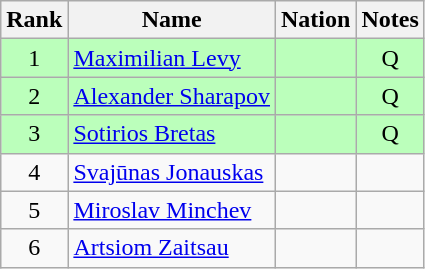<table class="wikitable sortable" style="text-align:center">
<tr>
<th>Rank</th>
<th>Name</th>
<th>Nation</th>
<th>Notes</th>
</tr>
<tr bgcolor=bbffbb>
<td>1</td>
<td align=left><a href='#'>Maximilian Levy</a></td>
<td align=left></td>
<td>Q</td>
</tr>
<tr bgcolor=bbffbb>
<td>2</td>
<td align=left><a href='#'>Alexander Sharapov</a></td>
<td align=left></td>
<td>Q</td>
</tr>
<tr bgcolor=bbffbb>
<td>3</td>
<td align=left><a href='#'>Sotirios Bretas</a></td>
<td align=left></td>
<td>Q</td>
</tr>
<tr>
<td>4</td>
<td align=left><a href='#'>Svajūnas Jonauskas</a></td>
<td align=left></td>
<td></td>
</tr>
<tr>
<td>5</td>
<td align=left><a href='#'>Miroslav Minchev</a></td>
<td align=left></td>
<td></td>
</tr>
<tr>
<td>6</td>
<td align=left><a href='#'>Artsiom Zaitsau</a></td>
<td align=left></td>
<td></td>
</tr>
</table>
